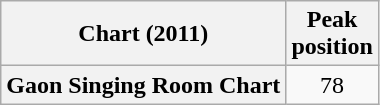<table class="wikitable plainrowheaders sortable" style="text-align:center;" border="1">
<tr>
<th scope="col">Chart (2011)</th>
<th scope="col">Peak<br>position</th>
</tr>
<tr>
<th scope="row">Gaon Singing Room Chart</th>
<td>78</td>
</tr>
</table>
